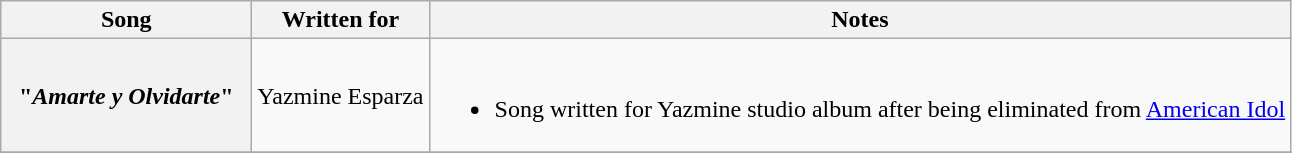<table class="wikitable plainrowheaders" style="text-align:center;" border="1">
<tr>
<th scope="colw" style="width:10em;">Song</th>
<th scope="col">Written for</th>
<th scope="col">Notes</th>
</tr>
<tr>
<th scope="row">"<em>Amarte y Olvidarte</em>"</th>
<td>Yazmine Esparza</td>
<td><br><ul><li>Song written for Yazmine studio album after being eliminated from <a href='#'>American Idol</a></li></ul></td>
</tr>
<tr>
</tr>
</table>
